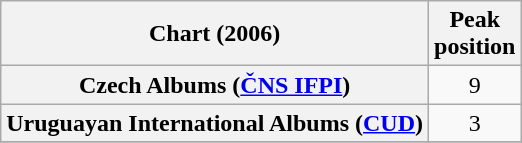<table class="wikitable sortable plainrowheaders" style="text-align:center;">
<tr>
<th>Chart (2006)</th>
<th>Peak<br>position</th>
</tr>
<tr>
<th scope="row">Czech Albums (<a href='#'>ČNS IFPI</a>)</th>
<td>9</td>
</tr>
<tr>
<th scope="row">Uruguayan International Albums (<a href='#'>CUD</a>)</th>
<td>3</td>
</tr>
<tr>
</tr>
</table>
